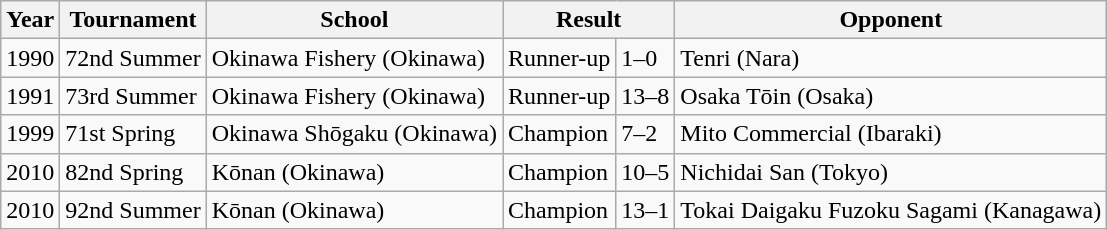<table class="wikitable">
<tr>
<th>Year</th>
<th>Tournament</th>
<th>School</th>
<th colspan="2">Result</th>
<th>Opponent</th>
</tr>
<tr>
<td>1990</td>
<td>72nd Summer</td>
<td>Okinawa Fishery (Okinawa)</td>
<td>Runner-up</td>
<td>1–0</td>
<td>Tenri (Nara)</td>
</tr>
<tr>
<td>1991</td>
<td>73rd Summer</td>
<td>Okinawa Fishery (Okinawa)</td>
<td>Runner-up</td>
<td>13–8</td>
<td>Osaka Tōin (Osaka)</td>
</tr>
<tr>
<td>1999</td>
<td>71st Spring</td>
<td>Okinawa Shōgaku (Okinawa)</td>
<td>Champion</td>
<td>7–2</td>
<td>Mito Commercial (Ibaraki)</td>
</tr>
<tr>
<td>2010</td>
<td>82nd Spring</td>
<td>Kōnan (Okinawa)</td>
<td>Champion</td>
<td>10–5</td>
<td>Nichidai San (Tokyo)</td>
</tr>
<tr>
<td>2010</td>
<td>92nd Summer</td>
<td>Kōnan (Okinawa)</td>
<td>Champion</td>
<td>13–1</td>
<td>Tokai Daigaku Fuzoku Sagami (Kanagawa)</td>
</tr>
</table>
